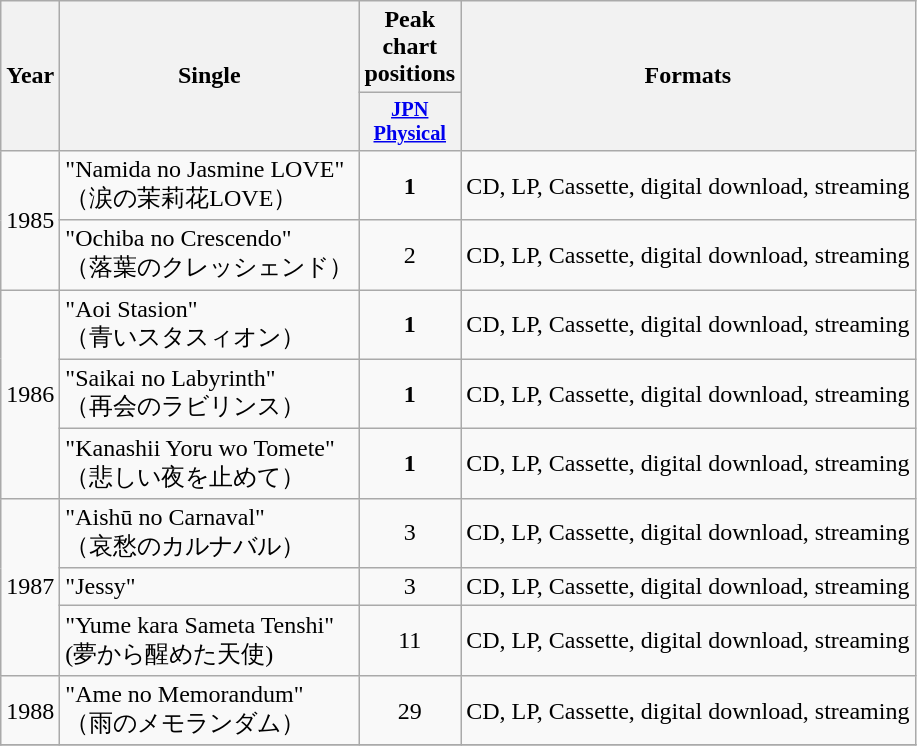<table class="wikitable plainrowheaders" style="text-align:center;">
<tr>
<th scope="col" rowspan="2">Year</th>
<th scope="col" rowspan="2">Single</th>
<th scope="col" rowspan="1">Peak chart positions</th>
<th scope="col" rowspan="2">Formats</th>
</tr>
<tr>
<th scope="col" style="width:2.5em;font-size:85%;"><a href='#'>JPN<br>Physical</a><br></th>
</tr>
<tr>
<td rowspan="2">1985</td>
<td style="text-align:left;">"Namida no Jasmine LOVE"<br>（涙の茉莉花LOVE）</td>
<td><strong>1</strong></td>
<td>CD, LP, Cassette, digital download, streaming</td>
</tr>
<tr>
<td style="text-align:left;">"Ochiba no Crescendo"<br>（落葉のクレッシェンド）</td>
<td>2</td>
<td>CD, LP, Cassette, digital download, streaming</td>
</tr>
<tr>
<td rowspan="3">1986</td>
<td style="text-align:left;">"Aoi Stasion"<br>（青いスタスィオン）</td>
<td><strong>1</strong></td>
<td>CD, LP, Cassette, digital download, streaming</td>
</tr>
<tr>
<td style="text-align:left;">"Saikai no Labyrinth"<br>（再会のラビリンス）</td>
<td><strong>1</strong></td>
<td>CD, LP, Cassette, digital download, streaming</td>
</tr>
<tr>
<td style="text-align:left;">"Kanashii Yoru wo Tomete"<br>（悲しい夜を止めて）</td>
<td><strong>1</strong></td>
<td>CD, LP, Cassette, digital download, streaming</td>
</tr>
<tr>
<td rowspan="3">1987</td>
<td style="text-align:left;">"Aishū no Carnaval"<br>（哀愁のカルナバル）</td>
<td>3</td>
<td>CD, LP, Cassette, digital download, streaming</td>
</tr>
<tr>
<td style="text-align:left;">"Jessy"<br></td>
<td>3</td>
<td>CD, LP, Cassette, digital download, streaming</td>
</tr>
<tr>
<td style="text-align:left;">"Yume kara Sameta Tenshi"<br> (夢から醒めた天使)</td>
<td>11</td>
<td>CD, LP, Cassette, digital download, streaming</td>
</tr>
<tr>
<td rowspan="1">1988</td>
<td style="text-align:left;">"Ame no Memorandum"<br>（雨のメモランダム）</td>
<td>29</td>
<td>CD, LP, Cassette, digital download, streaming</td>
</tr>
<tr>
</tr>
</table>
